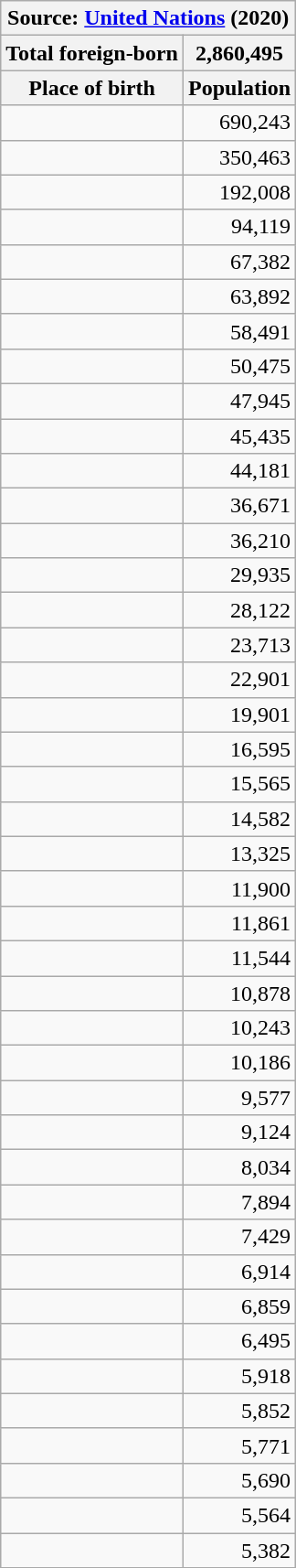<table class="wikitable sortable" style="text-align:right">
<tr>
<th scope="col" colspan="2">Source: <a href='#'>United Nations</a> (2020)</th>
</tr>
<tr>
<th scope="col">Total foreign-born</th>
<th scope="col">2,860,495</th>
</tr>
<tr>
<th scope="col">Place of birth</th>
<th scope="col">Population</th>
</tr>
<tr>
<td scope="row" style="text-align:left;"></td>
<td>690,243</td>
</tr>
<tr>
<td scope="row" style="text-align:left;"></td>
<td>350,463</td>
</tr>
<tr>
<td scope="row" style="text-align:left;"></td>
<td>192,008</td>
</tr>
<tr>
<td scope="row" style="text-align:left;"></td>
<td>94,119</td>
</tr>
<tr>
<td scope="row" style="text-align:left;"></td>
<td>67,382</td>
</tr>
<tr>
<td scope="row" style="text-align:left;"></td>
<td>63,892</td>
</tr>
<tr>
<td scope="row" style="text-align:left;"></td>
<td>58,491</td>
</tr>
<tr>
<td scope="row" style="text-align:left;"></td>
<td>50,475</td>
</tr>
<tr>
<td scope="row" style="text-align:left;"></td>
<td>47,945</td>
</tr>
<tr>
<td scope="row" style="text-align:left;"></td>
<td>45,435</td>
</tr>
<tr>
<td scope="row" style="text-align:left;"></td>
<td>44,181</td>
</tr>
<tr>
<td scope="row" style="text-align:left;"></td>
<td>36,671</td>
</tr>
<tr>
<td scope="row" style="text-align:left;"></td>
<td>36,210</td>
</tr>
<tr>
<td scope="row" style="text-align:left;"></td>
<td>29,935</td>
</tr>
<tr>
<td scope="row" style="text-align:left;"></td>
<td>28,122</td>
</tr>
<tr>
<td scope="row" style="text-align:left;"></td>
<td>23,713</td>
</tr>
<tr>
<td scope="row" style="text-align:left;"></td>
<td>22,901</td>
</tr>
<tr>
<td scope="row" style="text-align:left;"></td>
<td>19,901</td>
</tr>
<tr>
<td scope="row" style="text-align:left;"></td>
<td>16,595</td>
</tr>
<tr>
<td scope="row" style="text-align:left;"></td>
<td>15,565</td>
</tr>
<tr>
<td scope="row" style="text-align:left;"></td>
<td>14,582</td>
</tr>
<tr>
<td scope="row" style="text-align:left;"></td>
<td>13,325</td>
</tr>
<tr>
<td scope="row" style="text-align:left;"></td>
<td>11,900</td>
</tr>
<tr>
<td scope="row" style="text-align:left;"></td>
<td>11,861</td>
</tr>
<tr>
<td scope="row" style="text-align:left;"></td>
<td>11,544</td>
</tr>
<tr>
<td scope="row" style="text-align:left;"></td>
<td>10,878</td>
</tr>
<tr>
<td scope="row" style="text-align:left;"></td>
<td>10,243</td>
</tr>
<tr>
<td scope="row" style="text-align:left;"></td>
<td>10,186</td>
</tr>
<tr>
<td scope="row" style="text-align:left;"></td>
<td>9,577</td>
</tr>
<tr>
<td scope="row" style="text-align:left;"></td>
<td>9,124</td>
</tr>
<tr>
<td scope="row" style="text-align:left;"></td>
<td>8,034</td>
</tr>
<tr>
<td scope="row" style="text-align:left;"></td>
<td>7,894</td>
</tr>
<tr>
<td scope="row" style="text-align:left;"></td>
<td>7,429</td>
</tr>
<tr>
<td scope="row" style="text-align:left;"></td>
<td>6,914</td>
</tr>
<tr>
<td scope="row" style="text-align:left;"></td>
<td>6,859</td>
</tr>
<tr>
<td scope="row" style="text-align:left;"></td>
<td>6,495</td>
</tr>
<tr>
<td scope="row" style="text-align:left;"></td>
<td>5,918</td>
</tr>
<tr>
<td scope="row" style="text-align:left;"></td>
<td>5,852</td>
</tr>
<tr>
<td scope="row" style="text-align:left;"></td>
<td>5,771</td>
</tr>
<tr>
<td scope="row" style="text-align:left;"></td>
<td>5,690</td>
</tr>
<tr>
<td scope="row" style="text-align:left;"></td>
<td>5,564</td>
</tr>
<tr>
<td scope="row" style="text-align:left;"></td>
<td>5,382</td>
</tr>
<tr>
</tr>
</table>
